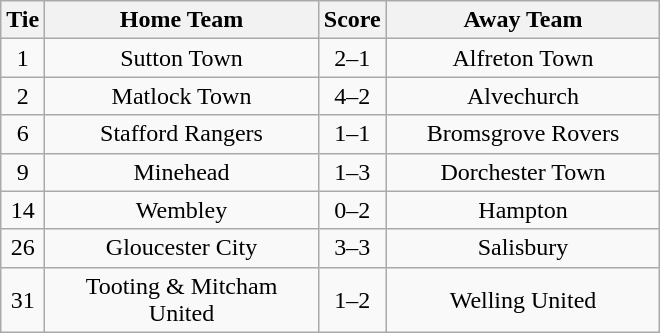<table class="wikitable" style="text-align:center;">
<tr>
<th width=20>Tie</th>
<th width=175>Home Team</th>
<th width=20>Score</th>
<th width=175>Away Team</th>
</tr>
<tr>
<td>1</td>
<td>Sutton Town</td>
<td>2–1</td>
<td>Alfreton Town</td>
</tr>
<tr>
<td>2</td>
<td>Matlock Town</td>
<td>4–2</td>
<td>Alvechurch</td>
</tr>
<tr>
<td>6</td>
<td>Stafford Rangers</td>
<td>1–1</td>
<td>Bromsgrove Rovers</td>
</tr>
<tr>
<td>9</td>
<td>Minehead</td>
<td>1–3</td>
<td>Dorchester Town</td>
</tr>
<tr>
<td>14</td>
<td>Wembley</td>
<td>0–2</td>
<td>Hampton</td>
</tr>
<tr>
<td>26</td>
<td>Gloucester City</td>
<td>3–3</td>
<td>Salisbury</td>
</tr>
<tr>
<td>31</td>
<td>Tooting & Mitcham United</td>
<td>1–2</td>
<td>Welling United</td>
</tr>
</table>
